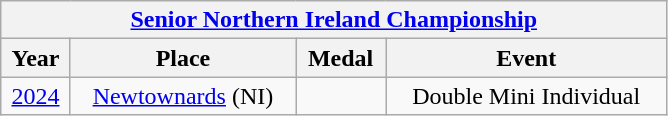<table class="wikitable center col2izq" style="text-align:center;width:445px;">
<tr>
<th colspan="4"><a href='#'>Senior Northern Ireland Championship</a></th>
</tr>
<tr>
<th>Year</th>
<th>Place</th>
<th>Medal</th>
<th>Event</th>
</tr>
<tr>
<td><a href='#'>2024</a></td>
<td><a href='#'>Newtownards</a> (NI)</td>
<td></td>
<td>Double Mini Individual</td>
</tr>
</table>
